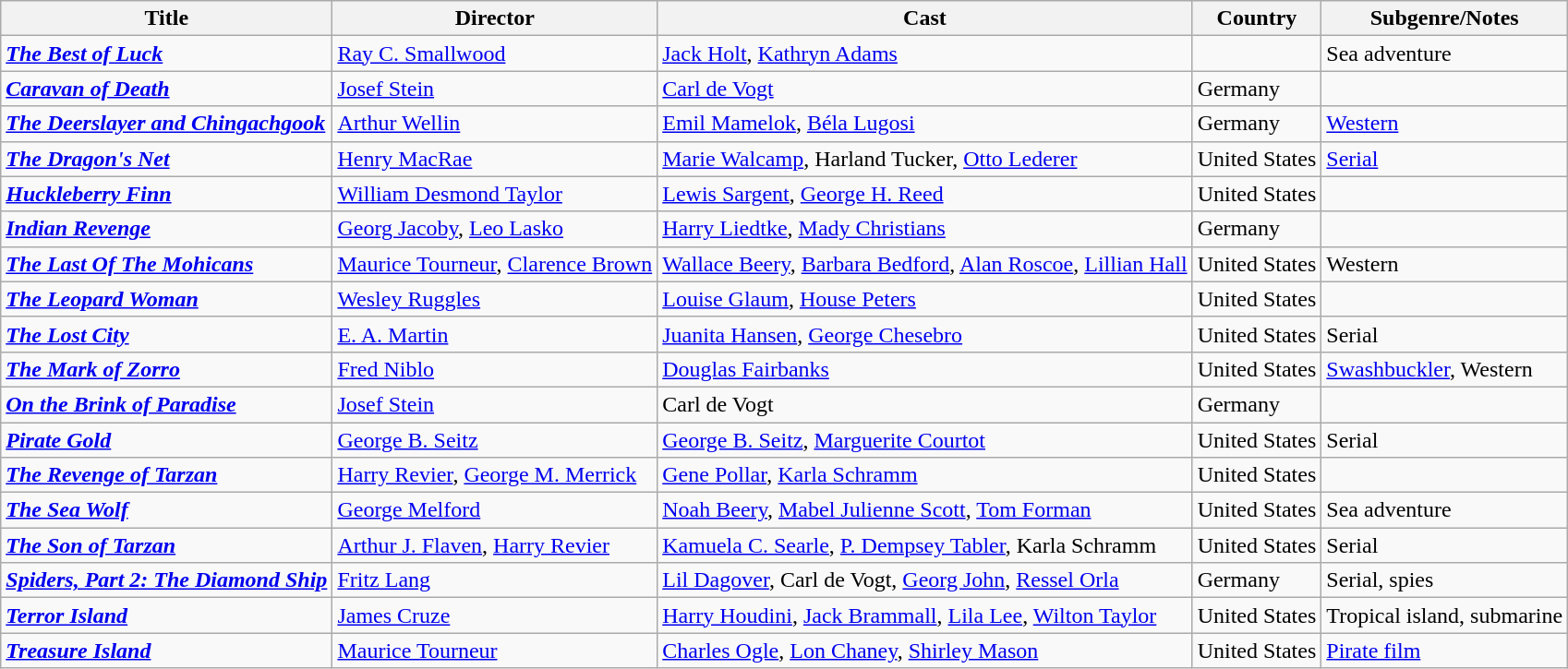<table class="wikitable">
<tr>
<th>Title</th>
<th>Director</th>
<th>Cast</th>
<th>Country</th>
<th>Subgenre/Notes</th>
</tr>
<tr>
<td><strong><em><a href='#'>The Best of Luck</a></em></strong></td>
<td><a href='#'>Ray C. Smallwood </a></td>
<td><a href='#'>Jack Holt</a>, <a href='#'>Kathryn Adams</a></td>
<td></td>
<td>Sea adventure</td>
</tr>
<tr>
<td><strong><em><a href='#'>Caravan of Death</a></em></strong></td>
<td><a href='#'>Josef Stein</a></td>
<td><a href='#'>Carl de Vogt</a></td>
<td>Germany</td>
<td></td>
</tr>
<tr>
<td><strong><em><a href='#'>The Deerslayer and Chingachgook</a></em></strong></td>
<td><a href='#'>Arthur Wellin</a></td>
<td><a href='#'>Emil Mamelok</a>, <a href='#'>Béla Lugosi</a></td>
<td>Germany</td>
<td><a href='#'>Western</a></td>
</tr>
<tr>
<td><strong><em><a href='#'>The Dragon's Net</a></em></strong></td>
<td><a href='#'>Henry MacRae</a></td>
<td><a href='#'>Marie Walcamp</a>, Harland Tucker, <a href='#'>Otto Lederer</a></td>
<td>United States</td>
<td><a href='#'>Serial</a></td>
</tr>
<tr>
<td><strong><em><a href='#'>Huckleberry Finn</a></em></strong></td>
<td><a href='#'>William Desmond Taylor</a></td>
<td><a href='#'>Lewis Sargent</a>, <a href='#'>George H. Reed</a></td>
<td>United States</td>
<td></td>
</tr>
<tr>
<td><strong><em><a href='#'>Indian Revenge</a></em></strong></td>
<td><a href='#'>Georg Jacoby</a>, <a href='#'>Leo Lasko</a></td>
<td><a href='#'>Harry Liedtke</a>, <a href='#'>Mady Christians</a></td>
<td>Germany</td>
<td></td>
</tr>
<tr>
<td><strong><em><a href='#'>The Last Of The Mohicans</a></em></strong></td>
<td><a href='#'>Maurice Tourneur</a>, <a href='#'>Clarence Brown</a></td>
<td><a href='#'>Wallace Beery</a>, <a href='#'>Barbara Bedford</a>, <a href='#'>Alan Roscoe</a>, <a href='#'>Lillian Hall</a></td>
<td>United States</td>
<td>Western</td>
</tr>
<tr>
<td><strong><em><a href='#'>The Leopard Woman</a></em></strong></td>
<td><a href='#'>Wesley Ruggles</a></td>
<td><a href='#'>Louise Glaum</a>, <a href='#'>House Peters</a></td>
<td>United States</td>
<td></td>
</tr>
<tr>
<td><strong><em><a href='#'>The Lost City</a></em></strong></td>
<td><a href='#'>E. A. Martin</a></td>
<td><a href='#'>Juanita Hansen</a>, <a href='#'>George Chesebro</a></td>
<td>United States</td>
<td>Serial</td>
</tr>
<tr>
<td><strong><em><a href='#'>The Mark of Zorro</a></em></strong></td>
<td><a href='#'>Fred Niblo</a></td>
<td><a href='#'>Douglas Fairbanks</a></td>
<td>United States</td>
<td><a href='#'>Swashbuckler</a>, Western</td>
</tr>
<tr>
<td><strong><em><a href='#'>On the Brink of Paradise</a></em></strong></td>
<td><a href='#'>Josef Stein</a></td>
<td>Carl de Vogt</td>
<td>Germany</td>
<td></td>
</tr>
<tr>
<td><strong><em><a href='#'>Pirate Gold</a></em></strong></td>
<td><a href='#'>George B. Seitz</a></td>
<td><a href='#'>George B. Seitz</a>, <a href='#'>Marguerite Courtot</a></td>
<td>United States</td>
<td>Serial</td>
</tr>
<tr>
<td><strong><em><a href='#'>The Revenge of Tarzan</a></em></strong></td>
<td><a href='#'>Harry Revier</a>, <a href='#'>George M. Merrick</a></td>
<td><a href='#'>Gene Pollar</a>, <a href='#'>Karla Schramm</a></td>
<td>United States</td>
<td></td>
</tr>
<tr>
<td><strong><em><a href='#'>The Sea Wolf</a></em></strong></td>
<td><a href='#'>George Melford</a></td>
<td><a href='#'>Noah Beery</a>, <a href='#'>Mabel Julienne Scott</a>, <a href='#'>Tom Forman</a></td>
<td>United States</td>
<td>Sea adventure</td>
</tr>
<tr>
<td><strong><em><a href='#'>The Son of Tarzan</a></em></strong></td>
<td><a href='#'>Arthur J. Flaven</a>, <a href='#'>Harry Revier</a></td>
<td><a href='#'>Kamuela C. Searle</a>, <a href='#'>P. Dempsey Tabler</a>, Karla Schramm</td>
<td>United States</td>
<td>Serial</td>
</tr>
<tr>
<td><strong><em><a href='#'>Spiders, Part 2: The Diamond Ship</a></em></strong></td>
<td><a href='#'>Fritz Lang</a></td>
<td><a href='#'>Lil Dagover</a>, Carl de Vogt, <a href='#'>Georg John</a>, <a href='#'>Ressel Orla</a></td>
<td>Germany</td>
<td>Serial, spies</td>
</tr>
<tr>
<td><strong><em><a href='#'>Terror Island</a></em></strong></td>
<td><a href='#'>James Cruze</a></td>
<td><a href='#'>Harry Houdini</a>, <a href='#'>Jack Brammall</a>, <a href='#'>Lila Lee</a>, <a href='#'>Wilton Taylor</a></td>
<td>United States</td>
<td>Tropical island, submarine</td>
</tr>
<tr>
<td><strong><em><a href='#'>Treasure Island</a></em></strong></td>
<td><a href='#'>Maurice Tourneur</a></td>
<td><a href='#'>Charles Ogle</a>, <a href='#'>Lon Chaney</a>, <a href='#'>Shirley Mason</a></td>
<td>United States</td>
<td><a href='#'>Pirate film</a></td>
</tr>
</table>
